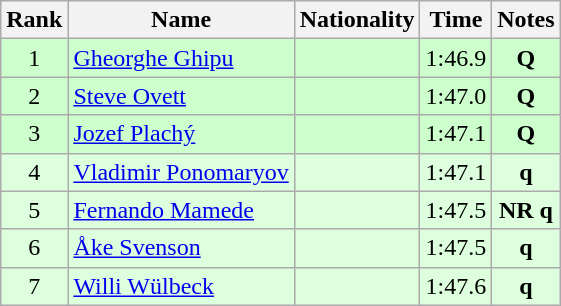<table class="wikitable sortable" style="text-align:center">
<tr>
<th>Rank</th>
<th>Name</th>
<th>Nationality</th>
<th>Time</th>
<th>Notes</th>
</tr>
<tr bgcolor=ccffcc>
<td>1</td>
<td align=left><a href='#'>Gheorghe Ghipu</a></td>
<td align=left></td>
<td>1:46.9</td>
<td><strong>Q</strong></td>
</tr>
<tr bgcolor=ccffcc>
<td>2</td>
<td align=left><a href='#'>Steve Ovett</a></td>
<td align=left></td>
<td>1:47.0</td>
<td><strong>Q</strong></td>
</tr>
<tr bgcolor=ccffcc>
<td>3</td>
<td align=left><a href='#'>Jozef Plachý</a></td>
<td align=left></td>
<td>1:47.1</td>
<td><strong>Q</strong></td>
</tr>
<tr bgcolor=ddffdd>
<td>4</td>
<td align=left><a href='#'>Vladimir Ponomaryov</a></td>
<td align=left></td>
<td>1:47.1</td>
<td><strong>q</strong></td>
</tr>
<tr bgcolor=ddffdd>
<td>5</td>
<td align=left><a href='#'>Fernando Mamede</a></td>
<td align=left></td>
<td>1:47.5</td>
<td><strong>NR q</strong></td>
</tr>
<tr bgcolor=ddffdd>
<td>6</td>
<td align=left><a href='#'>Åke Svenson</a></td>
<td align=left></td>
<td>1:47.5</td>
<td><strong>q</strong></td>
</tr>
<tr bgcolor=ddffdd>
<td>7</td>
<td align=left><a href='#'>Willi Wülbeck</a></td>
<td align=left></td>
<td>1:47.6</td>
<td><strong>q</strong></td>
</tr>
</table>
